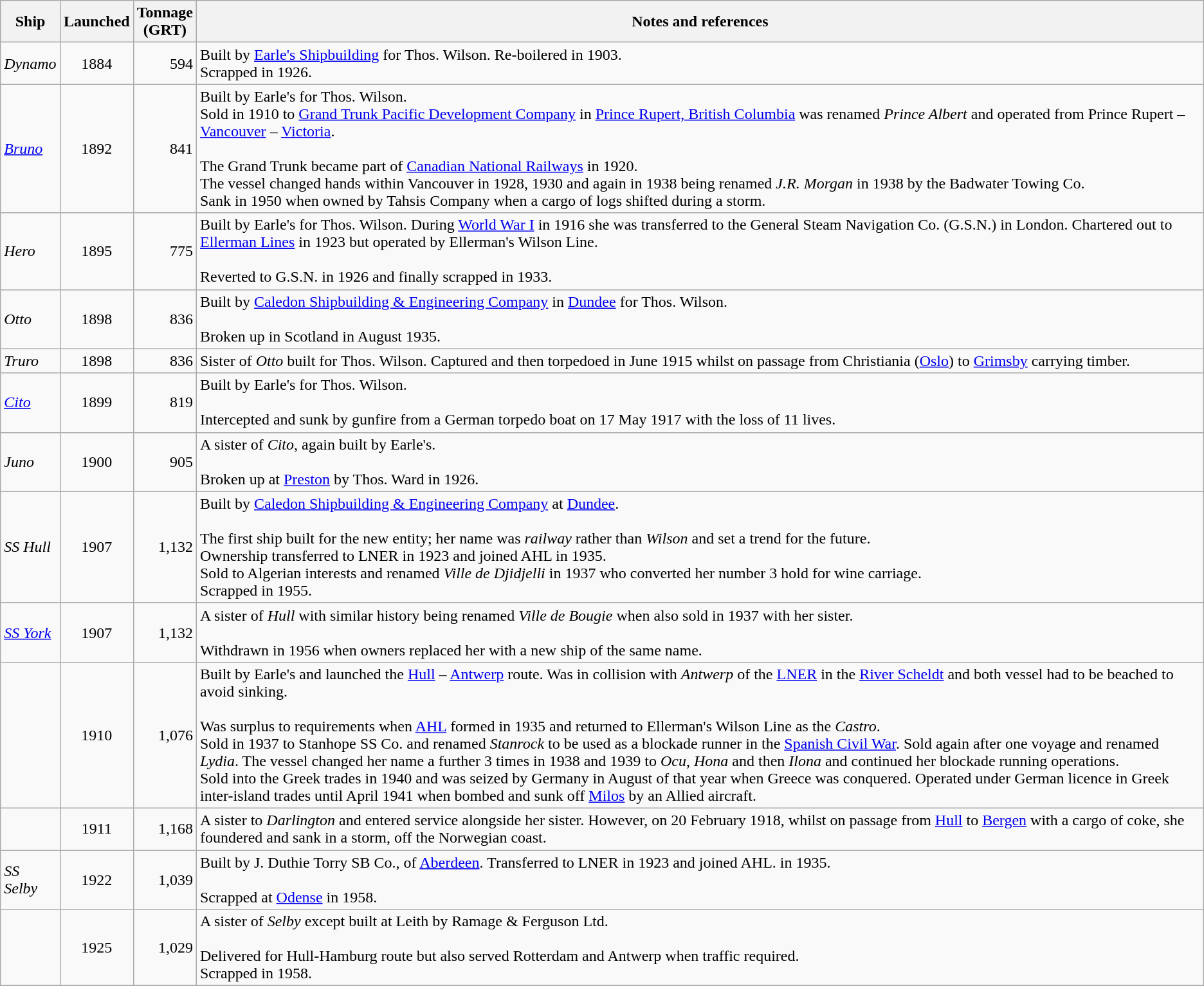<table class="wikitable sortable">
<tr>
<th scope="col">Ship</th>
<th scope="col">Launched</th>
<th scope="col">Tonnage<br>(GRT)</th>
<th scope="col">Notes and references</th>
</tr>
<tr>
<td><em>Dynamo</em></td>
<td align="center">1884</td>
<td align="right">594</td>
<td>Built by <a href='#'>Earle's Shipbuilding</a> for Thos. Wilson. Re-boilered in 1903.<br>Scrapped in 1926.</td>
</tr>
<tr>
<td><em><a href='#'>Bruno</a></em></td>
<td align="center">1892</td>
<td align="right">841</td>
<td>Built by Earle's for Thos. Wilson.<br>Sold in 1910 to <a href='#'>Grand Trunk Pacific Development Company</a> in <a href='#'>Prince Rupert, British Columbia</a> was renamed <em>Prince Albert</em> and operated from Prince Rupert – <a href='#'>Vancouver</a> – <a href='#'>Victoria</a>.<br><br>The Grand Trunk became part of <a href='#'>Canadian National Railways</a> in 1920.<br>
The vessel changed hands within Vancouver in 1928, 1930 and again in 1938 being renamed <em>J.R. Morgan</em> in 1938 by the Badwater Towing Co.<br>
Sank in 1950 when owned by Tahsis Company when a cargo of logs shifted during a storm.</td>
</tr>
<tr>
<td><em>Hero</em></td>
<td align="center">1895</td>
<td align="right">775</td>
<td>Built by Earle's for Thos. Wilson. During <a href='#'>World War I</a> in 1916 she was transferred to the General Steam Navigation Co. (G.S.N.) in London. Chartered out to <a href='#'>Ellerman Lines</a> in 1923 but operated by Ellerman's Wilson Line.<br><br>Reverted to G.S.N. in 1926 and finally scrapped in 1933.</td>
</tr>
<tr>
<td><em>Otto</em></td>
<td align="center">1898</td>
<td align="right">836</td>
<td>Built by <a href='#'>Caledon Shipbuilding & Engineering Company</a> in <a href='#'>Dundee</a> for Thos. Wilson.<br><br>Broken up in Scotland in August 1935.</td>
</tr>
<tr>
<td><em>Truro</em></td>
<td align="center">1898</td>
<td align="right">836</td>
<td>Sister of <em>Otto</em> built for Thos. Wilson. Captured and then torpedoed in June 1915 whilst on passage from Christiania (<a href='#'>Oslo</a>) to <a href='#'>Grimsby</a> carrying timber.</td>
</tr>
<tr>
<td><em><a href='#'>Cito</a></em></td>
<td align="center">1899</td>
<td align="right">819</td>
<td>Built by Earle's for Thos. Wilson.<br><br>Intercepted and sunk by gunfire from a German torpedo boat on 17 May 1917 with the loss of 11 lives.</td>
</tr>
<tr>
<td><em>Juno</em></td>
<td align="center">1900</td>
<td align="right">905</td>
<td>A sister of <em>Cito</em>, again built by Earle's.<br><br>Broken up at <a href='#'>Preston</a> by Thos. Ward in 1926.</td>
</tr>
<tr>
<td><em>SS Hull</em></td>
<td align="center">1907</td>
<td align="right">1,132</td>
<td>Built by <a href='#'>Caledon Shipbuilding & Engineering Company</a> at <a href='#'>Dundee</a>.<br><br>The first ship built for the new entity; her name was <em>railway</em> rather than <em>Wilson</em> and set a trend for the future.<br>
Ownership transferred to <abbr>LNER</abbr> in 1923 and joined <abbr>AHL</abbr> in 1935.<br>
Sold to Algerian interests and renamed <em>Ville de Djidjelli</em> in 1937 who converted her number 3 hold for wine carriage.<br>
Scrapped in 1955.</td>
</tr>
<tr>
<td><em><a href='#'>SS York</a></em></td>
<td align="center">1907</td>
<td align="right">1,132</td>
<td>A sister of <em>Hull</em> with similar history being renamed <em>Ville de Bougie</em> when also sold in 1937 with her sister.<br><br>Withdrawn in 1956 when owners replaced her with a new ship of the same name.</td>
</tr>
<tr>
<td></td>
<td align="center">1910</td>
<td align="right">1,076</td>
<td>Built by Earle's and launched the <a href='#'>Hull</a> – <a href='#'>Antwerp</a> route. Was in collision with <em>Antwerp</em> of the <a href='#'>LNER</a> in the <a href='#'>River Scheldt</a> and both vessel had to be beached to avoid sinking.<br><br>Was surplus to requirements when <a href='#'>AHL</a> formed in 1935 and returned to Ellerman's Wilson Line as the <em>Castro</em>.<br>
Sold in 1937 to Stanhope SS Co. and renamed <em>Stanrock</em> to be used as a blockade runner in the <a href='#'>Spanish Civil War</a>. Sold again after one voyage and renamed <em>Lydia</em>. The vessel changed her name a further 3 times in 1938 and 1939 to <em>Ocu</em>, <em>Hona</em> and then <em>Ilona</em> and continued her blockade running operations.<br>
Sold into the Greek trades in 1940 and was seized by Germany in August of that year when Greece was conquered. Operated under German licence in Greek inter-island trades until April 1941 when bombed and sunk off <a href='#'>Milos</a> by an Allied aircraft.</td>
</tr>
<tr>
<td></td>
<td align="center">1911</td>
<td align="right">1,168</td>
<td>A sister to <em>Darlington</em> and entered service alongside her sister. However, on 20 February 1918, whilst on passage from <a href='#'>Hull</a> to <a href='#'>Bergen</a> with a cargo of coke, she foundered and sank in a storm, off the Norwegian coast.</td>
</tr>
<tr>
<td><em>SS Selby</em></td>
<td align="center">1922</td>
<td align="right">1,039</td>
<td>Built by J. Duthie Torry SB Co., of <a href='#'>Aberdeen</a>. Transferred to <abbr>LNER</abbr> in 1923 and joined <abbr>AHL</abbr>. in 1935.<br><br>Scrapped at <a href='#'>Odense</a> in 1958.</td>
</tr>
<tr>
<td></td>
<td align="center">1925</td>
<td align="right">1,029</td>
<td>A sister of <em>Selby</em> except built at Leith by Ramage & Ferguson Ltd.<br><br>Delivered for Hull-Hamburg route but also served Rotterdam and Antwerp when traffic required.<br>
Scrapped in 1958.</td>
</tr>
<tr>
</tr>
</table>
